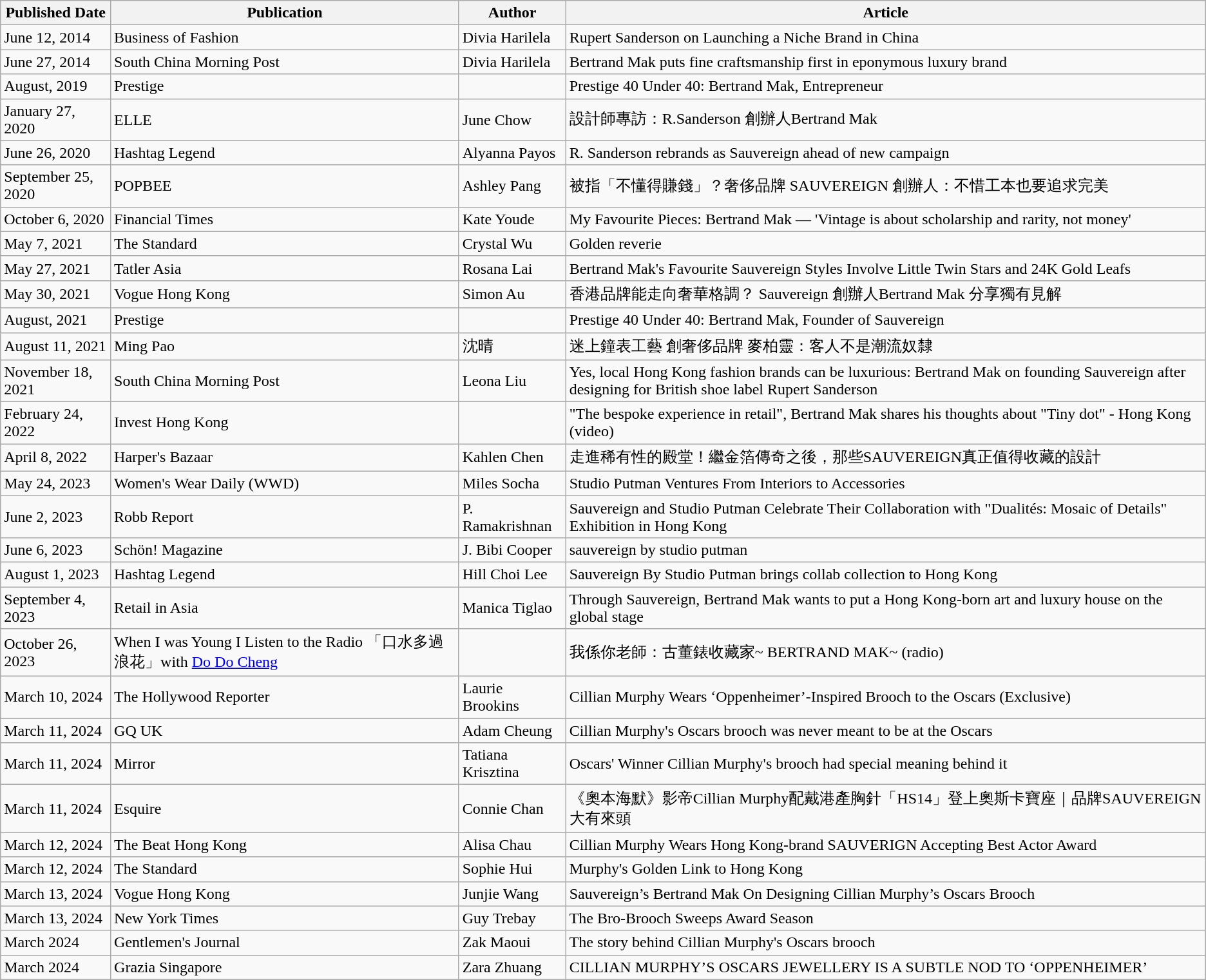<table class="wikitable">
<tr>
<th>Published Date</th>
<th>Publication</th>
<th>Author</th>
<th>Article</th>
</tr>
<tr>
<td>June 12, 2014</td>
<td>Business of Fashion</td>
<td>Divia Harilela</td>
<td>Rupert Sanderson on Launching a Niche Brand in China</td>
</tr>
<tr>
<td>June 27, 2014</td>
<td>South China Morning Post</td>
<td>Divia Harilela</td>
<td>Bertrand Mak puts fine craftsmanship first in eponymous luxury brand</td>
</tr>
<tr>
<td>August, 2019</td>
<td>Prestige</td>
<td></td>
<td>Prestige 40 Under 40: Bertrand Mak, Entrepreneur</td>
</tr>
<tr>
<td>January 27, 2020</td>
<td>ELLE</td>
<td>June Chow</td>
<td>設計師專訪：R.Sanderson 創辦人Bertrand Mak</td>
</tr>
<tr>
<td>June 26, 2020</td>
<td>Hashtag Legend</td>
<td>Alyanna Payos</td>
<td>R. Sanderson rebrands as Sauvereign ahead of new campaign</td>
</tr>
<tr>
<td>September 25, 2020</td>
<td>POPBEE</td>
<td>Ashley Pang</td>
<td>被指「不懂得賺錢」？奢侈品牌 SAUVEREIGN 創辦人：不惜工本也要追求完美</td>
</tr>
<tr>
<td>October 6, 2020</td>
<td>Financial Times</td>
<td>Kate Youde</td>
<td>My Favourite Pieces: Bertrand Mak — 'Vintage is about scholarship and rarity, not money'</td>
</tr>
<tr>
<td>May 7, 2021</td>
<td>The Standard</td>
<td>Crystal Wu</td>
<td>Golden reverie</td>
</tr>
<tr>
<td>May 27, 2021</td>
<td>Tatler Asia</td>
<td>Rosana Lai</td>
<td>Bertrand Mak's Favourite Sauvereign Styles Involve Little Twin Stars and 24K Gold Leafs</td>
</tr>
<tr>
<td>May 30, 2021</td>
<td>Vogue Hong Kong</td>
<td>Simon Au</td>
<td>香港品牌能走向奢華格調？ Sauvereign 創辦人Bertrand Mak 分享獨有見解</td>
</tr>
<tr>
<td>August, 2021</td>
<td>Prestige</td>
<td></td>
<td>Prestige 40 Under 40: Bertrand Mak, Founder of Sauvereign</td>
</tr>
<tr>
<td>August 11, 2021</td>
<td>Ming Pao</td>
<td>沈晴</td>
<td>迷上鐘表工藝 創奢侈品牌 麥柏靈：客人不是潮流奴隸</td>
</tr>
<tr>
<td>November 18, 2021</td>
<td>South China Morning Post</td>
<td>Leona Liu</td>
<td>Yes, local Hong Kong fashion brands can be luxurious: Bertrand Mak on founding Sauvereign after designing for British shoe label Rupert Sanderson</td>
</tr>
<tr>
<td>February 24, 2022</td>
<td>Invest Hong Kong</td>
<td></td>
<td>"The bespoke experience in retail", Bertrand Mak shares his thoughts about "Tiny dot" - Hong Kong (video)</td>
</tr>
<tr>
<td>April 8, 2022</td>
<td>Harper's Bazaar</td>
<td>Kahlen Chen</td>
<td>走進稀有性的殿堂！繼金箔傳奇之後，那些SAUVEREIGN真正值得收藏的設計</td>
</tr>
<tr>
<td>May 24, 2023</td>
<td>Women's Wear Daily (WWD)</td>
<td>Miles Socha</td>
<td>Studio Putman Ventures From Interiors to Accessories</td>
</tr>
<tr>
<td>June 2, 2023</td>
<td>Robb Report</td>
<td>P. Ramakrishnan</td>
<td>Sauvereign and Studio Putman Celebrate Their Collaboration with "Dualités: Mosaic of Details" Exhibition in Hong Kong</td>
</tr>
<tr>
<td>June 6, 2023</td>
<td>Schön! Magazine</td>
<td>J. Bibi Cooper</td>
<td>sauvereign by studio putman</td>
</tr>
<tr>
<td>August 1, 2023</td>
<td>Hashtag Legend</td>
<td>Hill Choi Lee</td>
<td>Sauvereign By Studio Putman brings collab collection to Hong Kong</td>
</tr>
<tr>
<td>September 4, 2023</td>
<td>Retail in Asia</td>
<td>Manica Tiglao</td>
<td>Through Sauvereign, Bertrand Mak wants to put a Hong Kong-born art and luxury house on the global stage</td>
</tr>
<tr>
<td>October 26, 2023</td>
<td>When I was Young I Listen to the Radio 「口水多過浪花」with <a href='#'>Do Do Cheng</a></td>
<td></td>
<td>我係你老師：古董錶收藏家~ BERTRAND MAK~ (radio)</td>
</tr>
<tr>
<td>March 10, 2024</td>
<td>The Hollywood Reporter</td>
<td>Laurie Brookins</td>
<td>Cillian Murphy Wears ‘Oppenheimer’-Inspired Brooch to the Oscars (Exclusive)</td>
</tr>
<tr>
<td>March 11, 2024</td>
<td>GQ UK</td>
<td>Adam Cheung</td>
<td>Cillian Murphy's Oscars brooch was never meant to be at the Oscars</td>
</tr>
<tr>
<td>March 11, 2024</td>
<td>Mirror</td>
<td>Tatiana Krisztina</td>
<td>Oscars' Winner Cillian Murphy's brooch had special meaning behind it</td>
</tr>
<tr>
<td>March 11, 2024</td>
<td>Esquire</td>
<td>Connie Chan</td>
<td>《奧本海默》影帝Cillian Murphy配戴港產胸針「HS14」登上奧斯卡寶座｜品牌SAUVEREIGN大有來頭</td>
</tr>
<tr>
<td>March 12, 2024</td>
<td>The Beat Hong Kong</td>
<td>Alisa Chau</td>
<td>Cillian Murphy Wears Hong Kong-brand SAUVERIGN Accepting Best Actor Award</td>
</tr>
<tr>
<td>March 12, 2024</td>
<td>The Standard</td>
<td>Sophie Hui</td>
<td>Murphy's Golden Link to Hong Kong</td>
</tr>
<tr>
<td>March 13, 2024</td>
<td>Vogue Hong Kong</td>
<td>Junjie Wang</td>
<td>Sauvereign’s Bertrand Mak On Designing Cillian Murphy’s Oscars Brooch</td>
</tr>
<tr>
<td>March 13, 2024</td>
<td>New York Times</td>
<td>Guy Trebay</td>
<td>The Bro-Brooch Sweeps Award Season</td>
</tr>
<tr>
<td>March 2024</td>
<td>Gentlemen's Journal</td>
<td>Zak Maoui</td>
<td>The story behind Cillian Murphy's Oscars brooch</td>
</tr>
<tr>
<td>March 2024</td>
<td>Grazia Singapore</td>
<td>Zara Zhuang</td>
<td>CILLIAN MURPHY’S OSCARS JEWELLERY IS A SUBTLE NOD TO ‘OPPENHEIMER’</td>
</tr>
</table>
